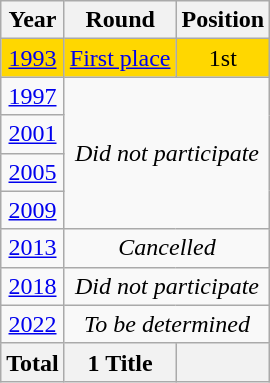<table class="wikitable" style="text-align: center;">
<tr>
<th>Year</th>
<th>Round</th>
<th>Position</th>
</tr>
<tr bgcolor=Gold>
<td> <a href='#'>1993</a></td>
<td><a href='#'>First place</a></td>
<td>1st</td>
</tr>
<tr>
<td> <a href='#'>1997</a></td>
<td colspan="2" rowspan="4"><em>Did not participate</em></td>
</tr>
<tr>
<td> <a href='#'>2001</a></td>
</tr>
<tr>
<td> <a href='#'>2005</a></td>
</tr>
<tr>
<td> <a href='#'>2009</a></td>
</tr>
<tr>
<td> <a href='#'>2013</a></td>
<td colspan=2><em>Cancelled</em></td>
</tr>
<tr>
<td> <a href='#'>2018</a></td>
<td colspan="2"><em>Did not participate</em></td>
</tr>
<tr>
<td> <a href='#'>2022</a></td>
<td colspan="2"><em>To be determined</em></td>
</tr>
<tr>
<th>Total</th>
<th>1 Title</th>
<th></th>
</tr>
</table>
